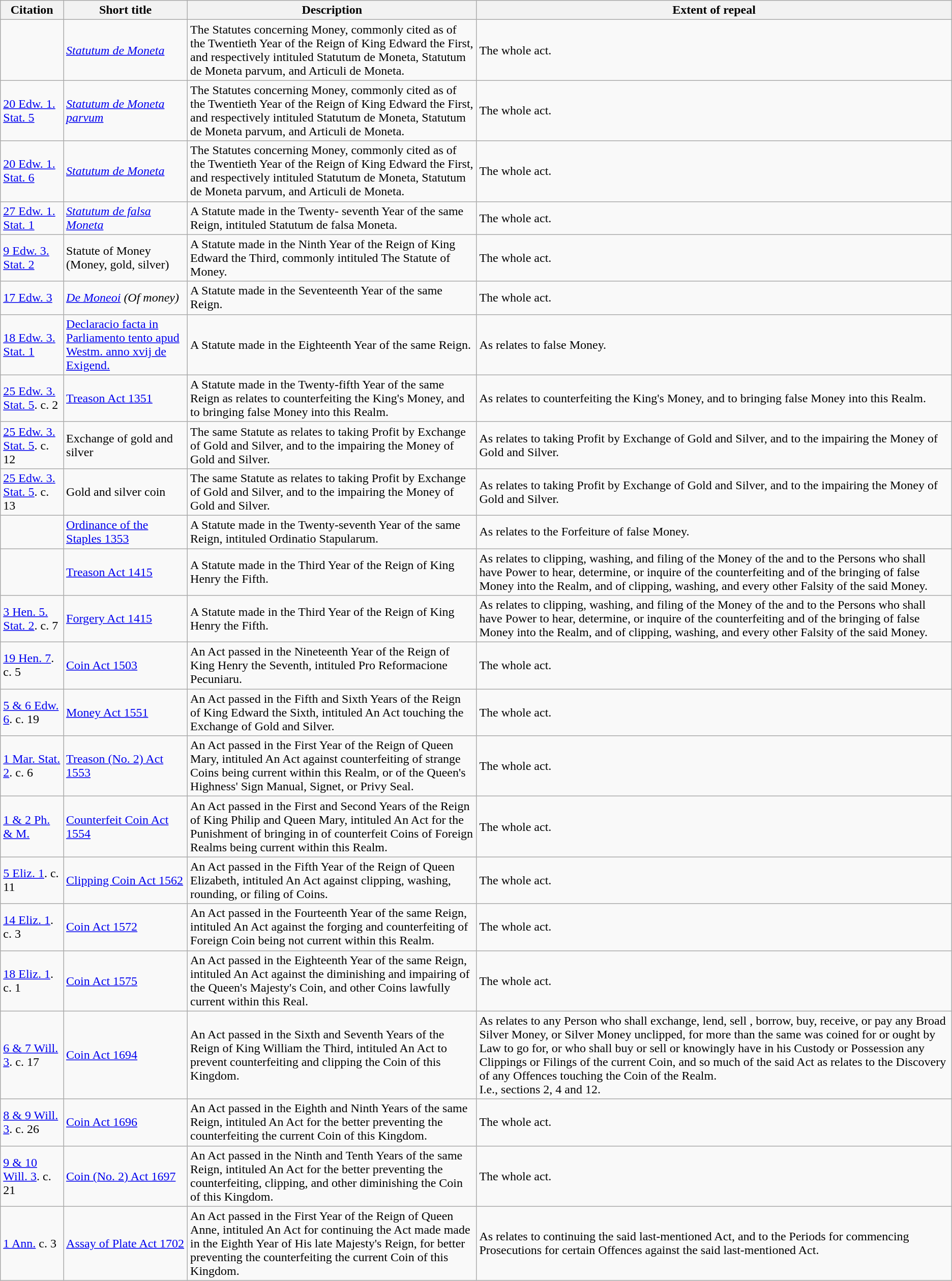<table class="wikitable">
<tr>
<th>Citation</th>
<th>Short title</th>
<th>Description</th>
<th>Extent of repeal</th>
</tr>
<tr>
<td></td>
<td><em><a href='#'>Statutum de Moneta</a></em></td>
<td>The Statutes concerning Money, commonly cited as of the Twentieth Year of the Reign of King Edward the First, and respectively intituled Statutum de Moneta, Statutum de Moneta parvum, and Articuli de Moneta.</td>
<td>The whole act.</td>
</tr>
<tr>
<td><a href='#'>20 Edw. 1. Stat. 5</a></td>
<td><em><a href='#'>Statutum de Moneta parvum</a></em></td>
<td>The Statutes concerning Money, commonly cited as of the Twentieth Year of the Reign of King Edward the First, and respectively intituled Statutum de Moneta, Statutum de Moneta parvum, and Articuli de Moneta.</td>
<td>The whole act.</td>
</tr>
<tr>
<td><a href='#'>20 Edw. 1. Stat. 6</a></td>
<td><em><a href='#'>Statutum de Moneta</a></em></td>
<td>The Statutes concerning Money, commonly cited as of the Twentieth Year of the Reign of King Edward the First, and respectively intituled Statutum de Moneta, Statutum de Moneta parvum, and Articuli de Moneta.</td>
<td>The whole act.</td>
</tr>
<tr>
<td><a href='#'>27 Edw. 1. Stat. 1</a></td>
<td><em><a href='#'>Statutum de falsa Moneta</a></em></td>
<td>A Statute made in the Twenty- seventh Year of the same Reign, intituled Statutum de falsa Moneta.</td>
<td>The whole act.</td>
</tr>
<tr>
<td><a href='#'>9 Edw. 3. Stat. 2</a></td>
<td>Statute of Money (Money, gold, silver)</td>
<td>A Statute made in the Ninth Year of the Reign of King Edward the Third, commonly intituled The Statute of Money.</td>
<td>The whole act.</td>
</tr>
<tr>
<td><a href='#'>17 Edw. 3</a></td>
<td><em><a href='#'>De Moneoi</a> (Of money)</em></td>
<td>A Statute made in the Seventeenth Year of the same Reign.</td>
<td>The whole act.</td>
</tr>
<tr>
<td><a href='#'>18 Edw. 3. Stat. 1</a></td>
<td><a href='#'>Declaracio facta in Parliamento tento apud Westm. anno xvij de Exigend.</a></td>
<td>A Statute made in the Eighteenth Year of the same Reign.</td>
<td>As relates to false Money.</td>
</tr>
<tr>
<td><a href='#'>25 Edw. 3. Stat. 5</a>. c. 2</td>
<td><a href='#'>Treason Act 1351</a></td>
<td>A Statute made in the Twenty-fifth Year of the same Reign as relates to counterfeiting the King's Money, and to bringing false Money into this Realm.</td>
<td>As relates to counterfeiting the King's Money, and to bringing false Money into this Realm.</td>
</tr>
<tr>
<td><a href='#'>25 Edw. 3. Stat. 5</a>. c. 12</td>
<td>Exchange of gold and silver</td>
<td>The same Statute as relates to taking Profit by Exchange of Gold and Silver, and to the impairing the Money of Gold and Silver.</td>
<td>As relates to taking Profit by Exchange of Gold and Silver, and to the impairing the Money of Gold and Silver.</td>
</tr>
<tr>
<td><a href='#'>25 Edw. 3. Stat. 5</a>. c. 13</td>
<td>Gold and silver coin</td>
<td>The same Statute as relates to taking Profit by Exchange of Gold and Silver, and to the impairing the Money of Gold and Silver.</td>
<td>As relates to taking Profit by Exchange of Gold and Silver, and to the impairing the Money of Gold and Silver.</td>
</tr>
<tr>
<td></td>
<td><a href='#'>Ordinance of the Staples 1353</a></td>
<td>A Statute made in the Twenty-seventh Year of the same Reign, intituled Ordinatio Stapularum.</td>
<td>As relates to the Forfeiture of false Money.</td>
</tr>
<tr>
<td></td>
<td><a href='#'>Treason Act 1415</a></td>
<td>A Statute made in the Third Year of the Reign of King Henry the Fifth.</td>
<td>As relates to clipping, washing, and filing of the Money of the and to the Persons who shall have Power to hear, determine, or inquire of the counterfeiting and of the bringing of false Money into the Realm, and of clipping, washing, and every other Falsity of the said Money.</td>
</tr>
<tr>
<td><a href='#'>3 Hen. 5. Stat. 2</a>. c. 7</td>
<td><a href='#'>Forgery Act 1415</a></td>
<td>A Statute made in the Third Year of the Reign of King Henry the Fifth.</td>
<td>As relates to clipping, washing, and filing of the Money of the and to the Persons who shall have Power to hear, determine, or inquire of the counterfeiting and of the bringing of false Money into the Realm, and of clipping, washing, and every other Falsity of the said Money.</td>
</tr>
<tr>
<td><a href='#'>19 Hen. 7</a>. c. 5</td>
<td><a href='#'>Coin Act 1503</a></td>
<td>An Act passed in the Nineteenth Year of the Reign of King Henry the Seventh, intituled Pro Reformacione Pecuniaru.</td>
<td>The whole act.</td>
</tr>
<tr>
<td><a href='#'>5 & 6 Edw. 6</a>. c. 19</td>
<td><a href='#'>Money Act 1551</a></td>
<td>An Act passed in the Fifth and Sixth Years of the Reign of King Edward the Sixth, intituled An Act touching the Exchange of Gold and Silver.</td>
<td>The whole act.</td>
</tr>
<tr>
<td><a href='#'>1 Mar. Stat. 2</a>. c. 6</td>
<td><a href='#'>Treason (No. 2) Act 1553</a></td>
<td>An Act passed in the First Year of the Reign of Queen Mary, intituled An Act against counterfeiting of strange Coins being current within this Realm, or of the Queen's Highness' Sign Manual, Signet, or Privy Seal.</td>
<td>The whole act.</td>
</tr>
<tr>
<td><a href='#'>1 & 2 Ph. & M.</a></td>
<td><a href='#'>Counterfeit Coin Act 1554</a></td>
<td>An Act passed in the First and Second Years of the Reign of King Philip and Queen Mary, intituled An Act for the Punishment of bringing in of counterfeit Coins of Foreign Realms being current within this Realm.</td>
<td>The whole act.</td>
</tr>
<tr>
<td><a href='#'>5 Eliz. 1</a>. c. 11</td>
<td><a href='#'>Clipping Coin Act 1562</a></td>
<td>An Act passed in the Fifth Year of the Reign of Queen Elizabeth, intituled An Act against clipping, washing, rounding, or filing of Coins.</td>
<td>The whole act.</td>
</tr>
<tr>
<td><a href='#'>14 Eliz. 1</a>. c. 3</td>
<td><a href='#'>Coin Act 1572</a></td>
<td>An Act passed in the Fourteenth Year of the same Reign, intituled An Act against the forging and counterfeiting of Foreign Coin being not current within this Realm.</td>
<td>The whole act.</td>
</tr>
<tr>
<td><a href='#'>18 Eliz. 1</a>. c. 1</td>
<td><a href='#'>Coin Act 1575</a></td>
<td>An Act passed in the Eighteenth Year of the same Reign, intituled An Act against the diminishing and impairing of the Queen's Majesty's Coin, and other Coins lawfully current within this Real.</td>
<td>The whole act.</td>
</tr>
<tr>
<td><a href='#'>6 & 7 Will. 3</a>. c. 17</td>
<td><a href='#'>Coin Act 1694</a></td>
<td>An Act passed in the Sixth and Seventh Years of the Reign of King William the Third, intituled An Act to prevent counterfeiting and clipping the Coin of this Kingdom.</td>
<td>As relates to any Person who shall exchange, lend, sell , borrow, buy, receive, or pay any Broad Silver Money, or Silver Money unclipped, for more than the same was coined for or ought by Law to go for, or who shall buy or sell or knowingly have in his Custody or Possession any Clippings or Filings of the current Coin, and so much of the said Act as relates to the Discovery of any Offences touching the Coin of the Realm.<br>I.e., sections 2, 4 and 12.</td>
</tr>
<tr>
<td><a href='#'>8 & 9 Will. 3</a>. c. 26</td>
<td><a href='#'>Coin Act 1696</a></td>
<td>An Act passed in the Eighth and Ninth Years of the same Reign, intituled An Act for the better preventing the counterfeiting the current Coin of this Kingdom.</td>
<td>The whole act.</td>
</tr>
<tr>
<td><a href='#'>9 & 10 Will. 3</a>. c. 21</td>
<td><a href='#'>Coin (No. 2) Act 1697</a></td>
<td>An Act passed in the Ninth and Tenth Years of the same Reign, intituled An Act for the better preventing the counterfeiting, clipping, and other diminishing the Coin of this Kingdom.</td>
<td>The whole act.</td>
</tr>
<tr>
<td><a href='#'>1 Ann.</a> c. 3</td>
<td><a href='#'>Assay of Plate Act 1702</a></td>
<td>An Act passed in the First Year of the Reign of Queen Anne, intituled An Act for continuing the Act made made in the Eighth Year of His late Majesty's Reign, for better preventing the counterfeiting the current Coin of this Kingdom.</td>
<td>As relates to continuing the said last-mentioned Act, and to the Periods for commencing Prosecutions for certain Offences against the said last-mentioned Act.</td>
</tr>
</table>
